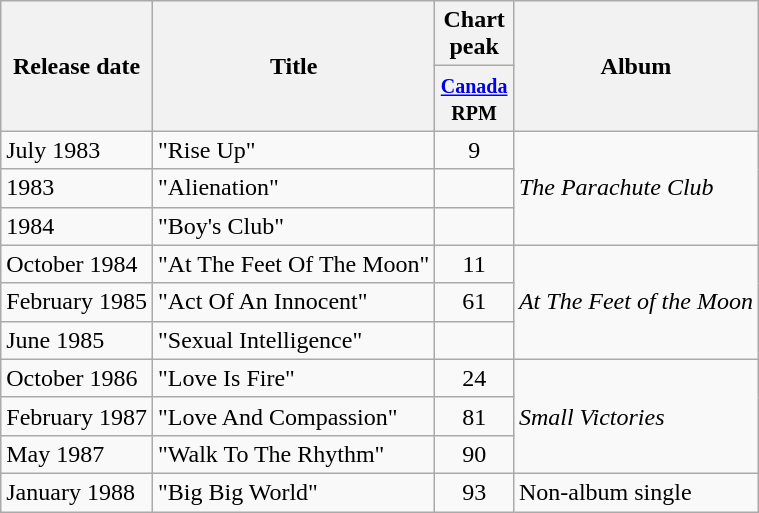<table class="wikitable">
<tr>
<th rowspan="2">Release date</th>
<th rowspan="2">Title</th>
<th colspan="1">Chart peak</th>
<th rowspan="2">Album</th>
</tr>
<tr>
<th width="45"><small><a href='#'>Canada</a><br>RPM</small></th>
</tr>
<tr>
<td>July 1983</td>
<td>"Rise Up"</td>
<td align="center">9</td>
<td rowspan="3"><em>The Parachute Club</em></td>
</tr>
<tr>
<td>1983</td>
<td>"Alienation"</td>
<td align="center"></td>
</tr>
<tr>
<td>1984</td>
<td>"Boy's Club"</td>
<td align="center"></td>
</tr>
<tr>
<td>October 1984</td>
<td>"At The Feet Of The Moon"</td>
<td align="center">11</td>
<td rowspan="3"><em>At The Feet of the Moon</em></td>
</tr>
<tr>
<td>February 1985</td>
<td>"Act Of An Innocent"</td>
<td align="center">61</td>
</tr>
<tr>
<td>June 1985</td>
<td>"Sexual Intelligence"</td>
<td align="center"></td>
</tr>
<tr>
<td>October 1986</td>
<td>"Love Is Fire"</td>
<td align="center">24</td>
<td rowspan="3"><em>Small Victories</em></td>
</tr>
<tr>
<td>February 1987</td>
<td>"Love And Compassion"</td>
<td align="center">81</td>
</tr>
<tr>
<td>May 1987</td>
<td>"Walk To The Rhythm"</td>
<td align="center">90</td>
</tr>
<tr>
<td>January 1988</td>
<td>"Big Big World"</td>
<td align="center">93</td>
<td>Non-album single</td>
</tr>
</table>
